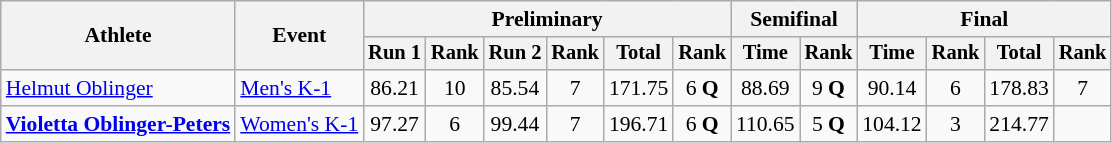<table class="wikitable" style="font-size:90%">
<tr>
<th rowspan="2">Athlete</th>
<th rowspan="2">Event</th>
<th colspan="6">Preliminary</th>
<th colspan="2">Semifinal</th>
<th colspan="4">Final</th>
</tr>
<tr style="font-size:95%">
<th>Run 1</th>
<th>Rank</th>
<th>Run 2</th>
<th>Rank</th>
<th>Total</th>
<th>Rank</th>
<th>Time</th>
<th>Rank</th>
<th>Time</th>
<th>Rank</th>
<th>Total</th>
<th>Rank</th>
</tr>
<tr align=center>
<td align=left><a href='#'>Helmut Oblinger</a></td>
<td align=left><a href='#'>Men's K-1</a></td>
<td>86.21</td>
<td>10</td>
<td>85.54</td>
<td>7</td>
<td>171.75</td>
<td>6 <strong>Q</strong></td>
<td>88.69</td>
<td>9 <strong>Q</strong></td>
<td>90.14</td>
<td>6</td>
<td>178.83</td>
<td>7</td>
</tr>
<tr align=center>
<td align=left><strong><a href='#'>Violetta Oblinger-Peters</a></strong></td>
<td align=left><a href='#'>Women's K-1</a></td>
<td>97.27</td>
<td>6</td>
<td>99.44</td>
<td>7</td>
<td>196.71</td>
<td>6 <strong>Q</strong></td>
<td>110.65</td>
<td>5 <strong>Q</strong></td>
<td>104.12</td>
<td>3</td>
<td>214.77</td>
<td></td>
</tr>
</table>
